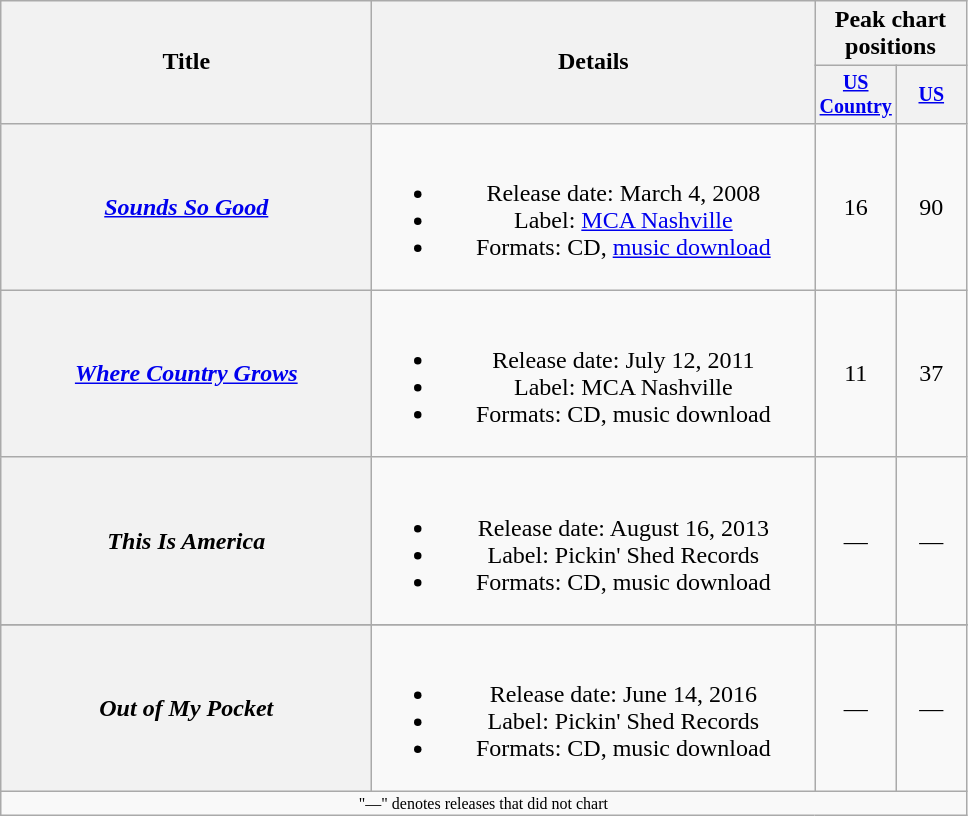<table class="wikitable plainrowheaders" style="text-align:center;">
<tr>
<th rowspan="2" style="width:15em;">Title</th>
<th rowspan="2" style="width:18em;">Details</th>
<th colspan="2">Peak chart<br>positions</th>
</tr>
<tr style="font-size:smaller;">
<th style="width:40px;"><a href='#'>US Country</a><br></th>
<th style="width:40px;"><a href='#'>US</a><br></th>
</tr>
<tr>
<th scope="row"><em><a href='#'>Sounds So Good</a></em></th>
<td><br><ul><li>Release date: March 4, 2008</li><li>Label: <a href='#'>MCA Nashville</a></li><li>Formats: CD, <a href='#'>music download</a></li></ul></td>
<td>16</td>
<td>90</td>
</tr>
<tr>
<th scope="row"><em><a href='#'>Where Country Grows</a></em></th>
<td><br><ul><li>Release date: July 12, 2011</li><li>Label: MCA Nashville</li><li>Formats: CD, music download</li></ul></td>
<td>11</td>
<td>37</td>
</tr>
<tr>
<th scope="row"><em>This Is America</em></th>
<td><br><ul><li>Release date: August 16, 2013</li><li>Label: Pickin' Shed Records</li><li>Formats: CD, music download</li></ul></td>
<td>—</td>
<td>—</td>
</tr>
<tr>
</tr>
<tr>
<th scope="row"><em>Out of My Pocket</em></th>
<td><br><ul><li>Release date: June 14, 2016</li><li>Label: Pickin' Shed Records</li><li>Formats: CD, music download</li></ul></td>
<td>—</td>
<td>—</td>
</tr>
<tr>
<td colspan="4" style="font-size:8pt">"—" denotes releases that did not chart</td>
</tr>
</table>
